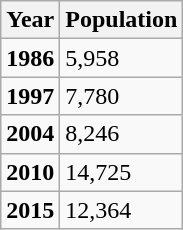<table class="wikitable">
<tr>
<th>Year</th>
<th>Population</th>
</tr>
<tr>
<td><strong>1986</strong></td>
<td>5,958</td>
</tr>
<tr>
<td><strong>1997</strong></td>
<td>7,780</td>
</tr>
<tr>
<td><strong>2004</strong></td>
<td>8,246</td>
</tr>
<tr>
<td><strong>2010</strong></td>
<td>14,725</td>
</tr>
<tr>
<td><strong>2015</strong></td>
<td>12,364</td>
</tr>
</table>
